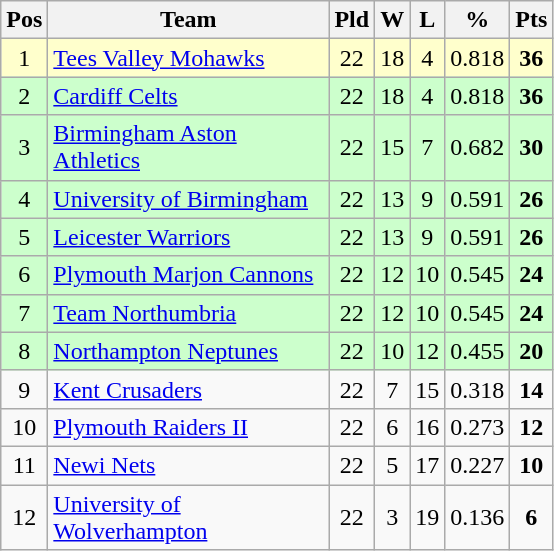<table class="wikitable" style="text-align: center;">
<tr>
<th>Pos</th>
<th scope="col" style="width: 180px;">Team</th>
<th>Pld</th>
<th>W</th>
<th>L</th>
<th>%</th>
<th>Pts</th>
</tr>
<tr style="background: #ffffcc;">
<td>1</td>
<td style="text-align:left;"><a href='#'>Tees Valley Mohawks</a></td>
<td>22</td>
<td>18</td>
<td>4</td>
<td>0.818</td>
<td><strong>36</strong></td>
</tr>
<tr style="background: #ccffcc;">
<td>2</td>
<td style="text-align:left;"><a href='#'>Cardiff Celts</a></td>
<td>22</td>
<td>18</td>
<td>4</td>
<td>0.818</td>
<td><strong>36</strong></td>
</tr>
<tr style="background: #ccffcc;">
<td>3</td>
<td style="text-align:left;"><a href='#'>Birmingham Aston Athletics</a></td>
<td>22</td>
<td>15</td>
<td>7</td>
<td>0.682</td>
<td><strong>30</strong></td>
</tr>
<tr style="background: #ccffcc;">
<td>4</td>
<td style="text-align:left;"><a href='#'>University of Birmingham</a></td>
<td>22</td>
<td>13</td>
<td>9</td>
<td>0.591</td>
<td><strong>26</strong></td>
</tr>
<tr style="background: #ccffcc;">
<td>5</td>
<td style="text-align:left;"><a href='#'>Leicester Warriors</a></td>
<td>22</td>
<td>13</td>
<td>9</td>
<td>0.591</td>
<td><strong>26</strong></td>
</tr>
<tr style="background: #ccffcc;">
<td>6</td>
<td style="text-align:left;"><a href='#'>Plymouth Marjon Cannons</a></td>
<td>22</td>
<td>12</td>
<td>10</td>
<td>0.545</td>
<td><strong>24</strong></td>
</tr>
<tr style="background: #ccffcc;">
<td>7</td>
<td style="text-align:left;"><a href='#'>Team Northumbria</a></td>
<td>22</td>
<td>12</td>
<td>10</td>
<td>0.545</td>
<td><strong>24</strong></td>
</tr>
<tr style="background: #ccffcc;">
<td>8</td>
<td style="text-align:left;"><a href='#'>Northampton Neptunes</a></td>
<td>22</td>
<td>10</td>
<td>12</td>
<td>0.455</td>
<td><strong>20</strong></td>
</tr>
<tr>
<td>9</td>
<td style="text-align:left;"><a href='#'>Kent Crusaders</a></td>
<td>22</td>
<td>7</td>
<td>15</td>
<td>0.318</td>
<td><strong>14</strong></td>
</tr>
<tr>
<td>10</td>
<td style="text-align:left;"><a href='#'>Plymouth Raiders II</a></td>
<td>22</td>
<td>6</td>
<td>16</td>
<td>0.273</td>
<td><strong>12</strong></td>
</tr>
<tr>
<td>11</td>
<td style="text-align:left;"><a href='#'>Newi Nets</a></td>
<td>22</td>
<td>5</td>
<td>17</td>
<td>0.227</td>
<td><strong>10</strong></td>
</tr>
<tr>
<td>12</td>
<td style="text-align:left;"><a href='#'>University of Wolverhampton</a></td>
<td>22</td>
<td>3</td>
<td>19</td>
<td>0.136</td>
<td><strong>6</strong></td>
</tr>
</table>
